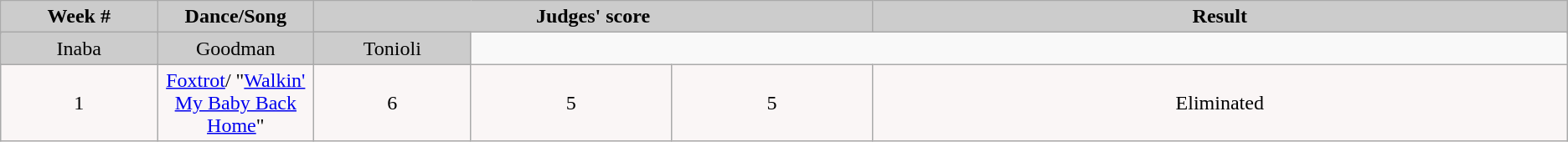<table class="wikitable" align="left">
<tr>
<td rowspan="2" bgcolor="CCCCCC" align="Center"><strong>Week #</strong></td>
<td rowspan="2" bgcolor="CCCCCC" align="Center"><strong>Dance/Song</strong></td>
<td colspan="3" bgcolor="CCCCCC" align="Center"><strong>Judges' score</strong></td>
<td rowspan="2" bgcolor="CCCCCC" align="Center"><strong>Result</strong></td>
</tr>
<tr>
</tr>
<tr>
<td bgcolor="CCCCCC" width="10%" align="center">Inaba</td>
<td bgcolor="CCCCCC" width="10%" align="center">Goodman</td>
<td bgcolor="CCCCCC" width="10%" align="center">Tonioli</td>
</tr>
<tr>
</tr>
<tr>
<td align="center" bgcolor="FAF6F6">1</td>
<td align="center" bgcolor="FAF6F6"><a href='#'>Foxtrot</a>/ "<a href='#'>Walkin' My Baby Back Home</a>"</td>
<td align="center" bgcolor="FAF6F6">6</td>
<td align="center" bgcolor="FAF6F6">5</td>
<td align="center" bgcolor="FAF6F6">5</td>
<td align="center" bgcolor="FAF6F6">Eliminated</td>
</tr>
</table>
